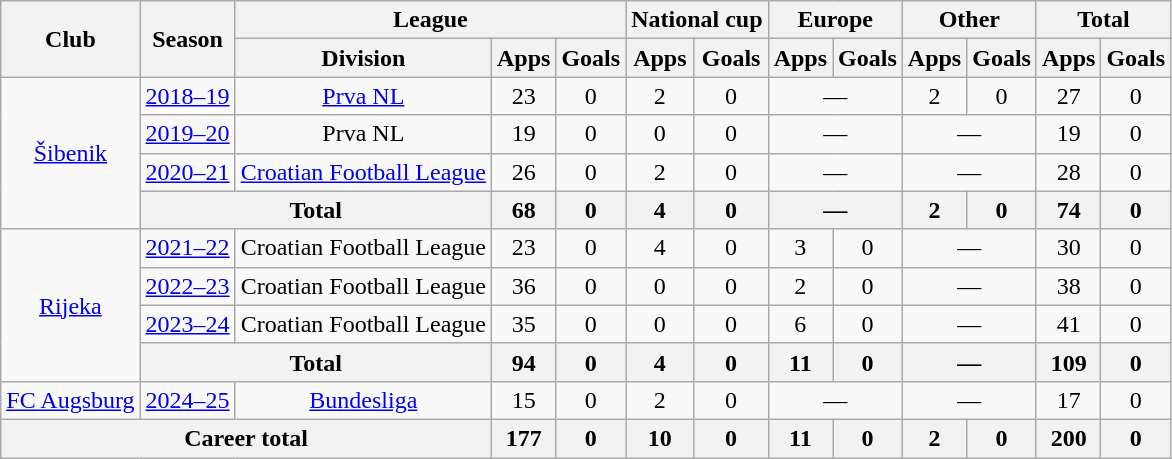<table class="wikitable" style="text-align:center">
<tr>
<th rowspan="2">Club</th>
<th rowspan="2">Season</th>
<th colspan="3">League</th>
<th colspan="2">National cup</th>
<th colspan="2">Europe</th>
<th colspan="2">Other</th>
<th colspan="2">Total</th>
</tr>
<tr>
<th>Division</th>
<th>Apps</th>
<th>Goals</th>
<th>Apps</th>
<th>Goals</th>
<th>Apps</th>
<th>Goals</th>
<th>Apps</th>
<th>Goals</th>
<th>Apps</th>
<th>Goals</th>
</tr>
<tr>
<td rowspan="4"><a href='#'>Šibenik</a></td>
<td><a href='#'>2018–19</a></td>
<td><a href='#'>Prva NL</a></td>
<td>23</td>
<td>0</td>
<td>2</td>
<td>0</td>
<td colspan="2">—</td>
<td>2</td>
<td>0</td>
<td>27</td>
<td>0</td>
</tr>
<tr>
<td><a href='#'>2019–20</a></td>
<td>Prva NL</td>
<td>19</td>
<td>0</td>
<td>0</td>
<td>0</td>
<td colspan="2">—</td>
<td colspan="2">—</td>
<td>19</td>
<td>0</td>
</tr>
<tr>
<td><a href='#'>2020–21</a></td>
<td><a href='#'>Croatian Football League</a></td>
<td>26</td>
<td>0</td>
<td>2</td>
<td>0</td>
<td colspan="2">—</td>
<td colspan="2">—</td>
<td>28</td>
<td>0</td>
</tr>
<tr>
<th colspan="2">Total</th>
<th>68</th>
<th>0</th>
<th>4</th>
<th>0</th>
<th colspan="2">—</th>
<th>2</th>
<th>0</th>
<th>74</th>
<th>0</th>
</tr>
<tr>
<td rowspan="4"><a href='#'>Rijeka</a></td>
<td><a href='#'>2021–22</a></td>
<td>Croatian Football League</td>
<td>23</td>
<td>0</td>
<td>4</td>
<td>0</td>
<td>3</td>
<td>0</td>
<td colspan="2">—</td>
<td>30</td>
<td>0</td>
</tr>
<tr>
<td><a href='#'>2022–23</a></td>
<td>Croatian Football League</td>
<td>36</td>
<td>0</td>
<td>0</td>
<td>0</td>
<td>2</td>
<td>0</td>
<td colspan="2">—</td>
<td>38</td>
<td>0</td>
</tr>
<tr>
<td><a href='#'>2023–24</a></td>
<td>Croatian Football League</td>
<td>35</td>
<td>0</td>
<td>0</td>
<td>0</td>
<td>6</td>
<td>0</td>
<td colspan="2">—</td>
<td>41</td>
<td>0</td>
</tr>
<tr>
<th colspan="2">Total</th>
<th>94</th>
<th>0</th>
<th>4</th>
<th>0</th>
<th>11</th>
<th>0</th>
<th colspan="2">—</th>
<th>109</th>
<th>0</th>
</tr>
<tr>
<td><a href='#'>FC Augsburg</a></td>
<td><a href='#'>2024–25</a></td>
<td><a href='#'>Bundesliga</a></td>
<td>15</td>
<td>0</td>
<td>2</td>
<td>0</td>
<td colspan="2">—</td>
<td colspan="2">—</td>
<td>17</td>
<td>0</td>
</tr>
<tr>
<th colspan="3">Career total</th>
<th>177</th>
<th>0</th>
<th>10</th>
<th>0</th>
<th>11</th>
<th>0</th>
<th>2</th>
<th>0</th>
<th>200</th>
<th>0</th>
</tr>
</table>
